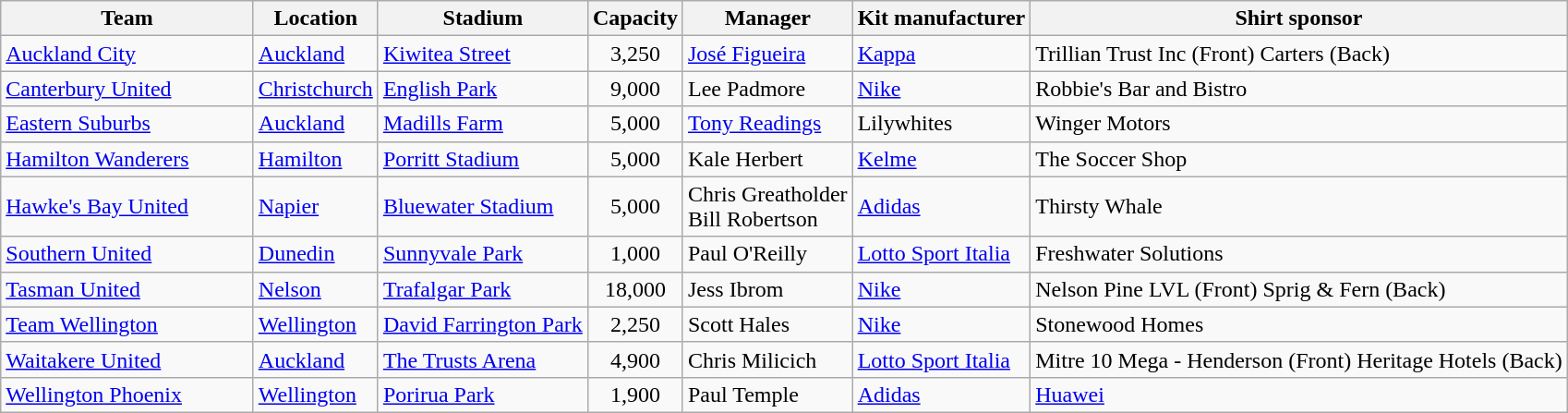<table class="wikitable sortable" style="text-align: left;">
<tr>
<th width=175>Team</th>
<th>Location</th>
<th>Stadium</th>
<th>Capacity</th>
<th>Manager</th>
<th>Kit manufacturer</th>
<th>Shirt sponsor</th>
</tr>
<tr>
<td><a href='#'>Auckland City</a></td>
<td><a href='#'>Auckland</a></td>
<td><a href='#'>Kiwitea Street</a></td>
<td align=center>3,250</td>
<td> <a href='#'>José Figueira</a></td>
<td><a href='#'>Kappa</a></td>
<td>Trillian Trust Inc (Front) Carters (Back)</td>
</tr>
<tr>
<td><a href='#'>Canterbury United</a></td>
<td><a href='#'>Christchurch</a></td>
<td><a href='#'>English Park</a></td>
<td align=center>9,000</td>
<td> Lee Padmore</td>
<td><a href='#'>Nike</a></td>
<td>Robbie's Bar and Bistro</td>
</tr>
<tr>
<td><a href='#'>Eastern Suburbs</a></td>
<td><a href='#'>Auckland</a></td>
<td><a href='#'>Madills Farm</a></td>
<td align=center>5,000</td>
<td> <a href='#'>Tony Readings</a></td>
<td>Lilywhites</td>
<td>Winger Motors</td>
</tr>
<tr>
<td><a href='#'>Hamilton Wanderers</a></td>
<td><a href='#'>Hamilton</a></td>
<td><a href='#'>Porritt Stadium</a></td>
<td align=center>5,000</td>
<td> Kale Herbert</td>
<td><a href='#'>Kelme</a></td>
<td>The Soccer Shop</td>
</tr>
<tr>
<td><a href='#'>Hawke's Bay United</a></td>
<td><a href='#'>Napier</a></td>
<td><a href='#'>Bluewater Stadium</a></td>
<td align=center>5,000</td>
<td> Chris Greatholder <br>  Bill Robertson</td>
<td><a href='#'>Adidas</a></td>
<td>Thirsty Whale</td>
</tr>
<tr>
<td><a href='#'>Southern United</a></td>
<td><a href='#'>Dunedin</a></td>
<td><a href='#'>Sunnyvale Park</a></td>
<td align=center>1,000</td>
<td> Paul O'Reilly</td>
<td><a href='#'>Lotto Sport Italia</a></td>
<td>Freshwater Solutions</td>
</tr>
<tr>
<td><a href='#'>Tasman United</a></td>
<td><a href='#'>Nelson</a></td>
<td><a href='#'>Trafalgar Park</a></td>
<td align=center>18,000</td>
<td> Jess Ibrom</td>
<td><a href='#'>Nike</a></td>
<td>Nelson Pine LVL (Front) Sprig & Fern (Back)</td>
</tr>
<tr>
<td><a href='#'>Team Wellington</a></td>
<td><a href='#'>Wellington</a></td>
<td><a href='#'>David Farrington Park</a></td>
<td align=center>2,250</td>
<td> Scott Hales</td>
<td><a href='#'>Nike</a></td>
<td>Stonewood Homes</td>
</tr>
<tr>
<td><a href='#'>Waitakere United</a></td>
<td><a href='#'>Auckland</a></td>
<td><a href='#'>The Trusts Arena</a></td>
<td align=center>4,900</td>
<td> Chris Milicich</td>
<td><a href='#'>Lotto Sport Italia</a></td>
<td>Mitre 10 Mega - Henderson (Front) Heritage Hotels (Back)</td>
</tr>
<tr>
<td><a href='#'>Wellington Phoenix</a></td>
<td><a href='#'>Wellington</a></td>
<td><a href='#'>Porirua Park</a></td>
<td align=center>1,900</td>
<td> Paul Temple</td>
<td><a href='#'>Adidas</a></td>
<td><a href='#'>Huawei</a></td>
</tr>
</table>
